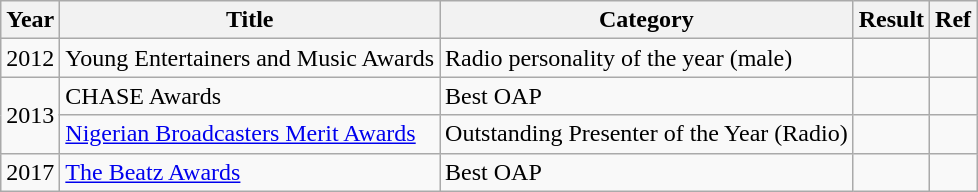<table class="wikitable">
<tr>
<th>Year</th>
<th>Title</th>
<th>Category</th>
<th>Result</th>
<th>Ref</th>
</tr>
<tr>
<td>2012</td>
<td>Young Entertainers and Music Awards</td>
<td>Radio personality of the year (male)</td>
<td></td>
<td></td>
</tr>
<tr>
<td rowspan="2">2013</td>
<td>CHASE Awards</td>
<td>Best OAP</td>
<td></td>
<td></td>
</tr>
<tr>
<td><a href='#'>Nigerian Broadcasters Merit Awards</a></td>
<td>Outstanding Presenter of the Year (Radio)</td>
<td></td>
<td></td>
</tr>
<tr>
<td>2017</td>
<td><a href='#'>The Beatz Awards</a></td>
<td>Best OAP</td>
<td></td>
<td></td>
</tr>
</table>
